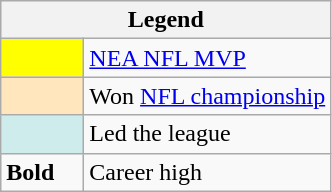<table class="wikitable mw-collapsible mw-collapsed">
<tr>
<th colspan="2">Legend</th>
</tr>
<tr>
<td style="background:#ffff00; width:3em;"></td>
<td><a href='#'>NEA NFL MVP</a></td>
</tr>
<tr>
<td style="background:#ffe6bd; width:3em;"></td>
<td>Won <a href='#'>NFL championship</a></td>
</tr>
<tr>
<td style="background:#cfecec; width:3em;"></td>
<td>Led the league</td>
</tr>
<tr>
<td><strong>Bold</strong></td>
<td>Career high</td>
</tr>
</table>
